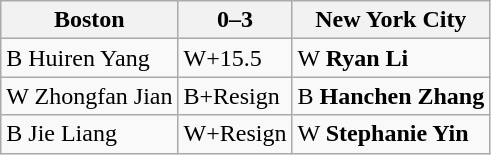<table class="wikitable">
<tr>
<th>Boston</th>
<th>0–3</th>
<th>New York City</th>
</tr>
<tr>
<td>B Huiren Yang</td>
<td>W+15.5</td>
<td>W <strong>Ryan Li</strong></td>
</tr>
<tr>
<td>W Zhongfan Jian</td>
<td>B+Resign</td>
<td>B <strong>Hanchen Zhang</strong></td>
</tr>
<tr>
<td>B Jie Liang</td>
<td>W+Resign</td>
<td>W <strong>Stephanie Yin</strong></td>
</tr>
</table>
